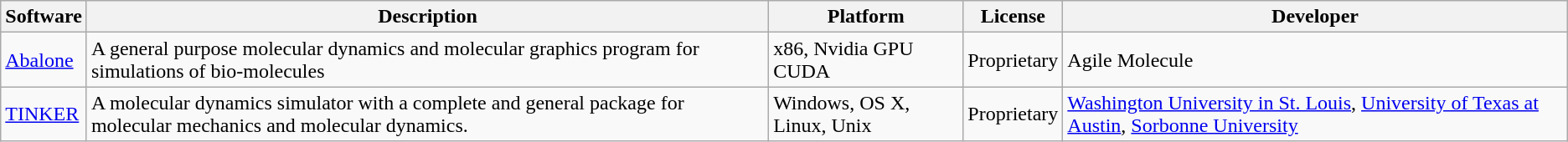<table class="wikitable sortable">
<tr>
<th>Software</th>
<th>Description</th>
<th>Platform</th>
<th>License</th>
<th>Developer</th>
</tr>
<tr>
<td><a href='#'>Abalone</a></td>
<td>A general purpose molecular dynamics and molecular graphics program for simulations of bio-molecules</td>
<td>x86, Nvidia GPU CUDA</td>
<td>Proprietary</td>
<td>Agile Molecule</td>
</tr>
<tr>
<td><a href='#'>TINKER</a></td>
<td>A molecular dynamics simulator with a complete and general package for molecular mechanics and molecular dynamics.</td>
<td>Windows, OS X, Linux, Unix</td>
<td>Proprietary</td>
<td><a href='#'>Washington University in St. Louis</a>, <a href='#'>University of Texas at Austin</a>, <a href='#'>Sorbonne University</a></td>
</tr>
</table>
